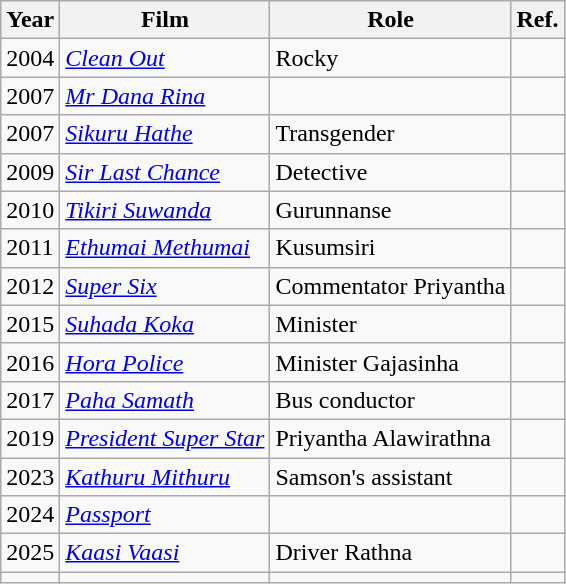<table class="wikitable">
<tr>
<th>Year</th>
<th>Film</th>
<th>Role</th>
<th>Ref.</th>
</tr>
<tr>
<td>2004</td>
<td><em><a href='#'>Clean Out</a></em></td>
<td>Rocky</td>
<td></td>
</tr>
<tr>
<td>2007</td>
<td><em><a href='#'>Mr Dana Rina</a></em></td>
<td></td>
<td></td>
</tr>
<tr>
<td>2007</td>
<td><em><a href='#'>Sikuru Hathe</a></em></td>
<td>Transgender</td>
<td></td>
</tr>
<tr>
<td>2009</td>
<td><em><a href='#'>Sir Last Chance</a></em></td>
<td>Detective</td>
<td></td>
</tr>
<tr>
<td>2010</td>
<td><em><a href='#'>Tikiri Suwanda</a></em></td>
<td>Gurunnanse</td>
<td></td>
</tr>
<tr>
<td>2011</td>
<td><em><a href='#'>Ethumai Methumai</a></em></td>
<td>Kusumsiri</td>
<td></td>
</tr>
<tr>
<td>2012</td>
<td><em><a href='#'>Super Six</a></em></td>
<td>Commentator Priyantha</td>
<td></td>
</tr>
<tr>
<td>2015</td>
<td><em><a href='#'>Suhada Koka</a></em></td>
<td>Minister</td>
<td></td>
</tr>
<tr>
<td>2016</td>
<td><em><a href='#'>Hora Police</a></em></td>
<td>Minister Gajasinha</td>
<td></td>
</tr>
<tr>
<td>2017</td>
<td><em><a href='#'>Paha Samath</a></em></td>
<td>Bus conductor</td>
<td></td>
</tr>
<tr>
<td>2019</td>
<td><em><a href='#'>President Super Star</a></em></td>
<td>Priyantha Alawirathna</td>
<td></td>
</tr>
<tr>
<td>2023</td>
<td><em><a href='#'>Kathuru Mithuru</a></em></td>
<td>Samson's assistant</td>
<td></td>
</tr>
<tr>
<td>2024</td>
<td><em><a href='#'>Passport</a></em></td>
<td></td>
<td></td>
</tr>
<tr>
<td>2025</td>
<td><em><a href='#'>Kaasi Vaasi</a></em></td>
<td>Driver Rathna</td>
<td></td>
</tr>
<tr>
<td></td>
<td></td>
<td></td>
<td></td>
</tr>
</table>
